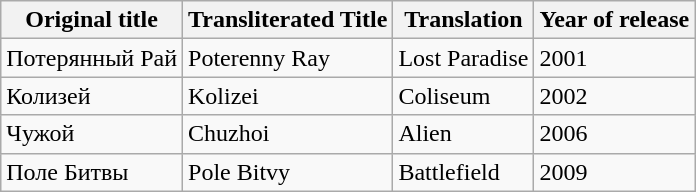<table class="wikitable">
<tr>
<th>Original title</th>
<th>Transliterated Title</th>
<th>Translation</th>
<th>Year of release</th>
</tr>
<tr>
<td>Потерянный Рай</td>
<td>Poterenny Ray</td>
<td>Lost Paradise</td>
<td>2001</td>
</tr>
<tr>
<td>Колизей</td>
<td>Kolizei</td>
<td>Coliseum</td>
<td>2002</td>
</tr>
<tr>
<td>Чужой</td>
<td>Chuzhoi</td>
<td>Alien</td>
<td>2006</td>
</tr>
<tr>
<td>Поле Битвы</td>
<td>Pole Bitvy</td>
<td>Battlefield</td>
<td>2009</td>
</tr>
</table>
